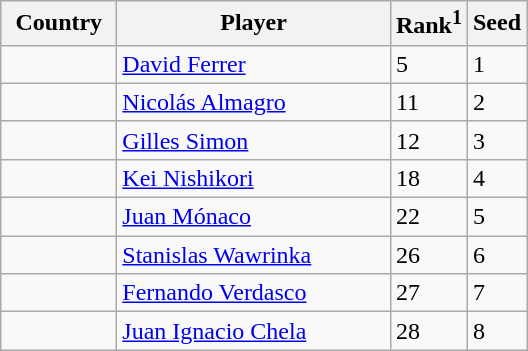<table class="wikitable" border="1">
<tr>
<th width="70">Country</th>
<th width="175">Player</th>
<th>Rank<sup>1</sup></th>
<th>Seed</th>
</tr>
<tr>
<td></td>
<td><a href='#'>David Ferrer</a></td>
<td>5</td>
<td>1</td>
</tr>
<tr>
<td></td>
<td><a href='#'>Nicolás Almagro</a></td>
<td>11</td>
<td>2</td>
</tr>
<tr>
<td></td>
<td><a href='#'>Gilles Simon</a></td>
<td>12</td>
<td>3</td>
</tr>
<tr>
<td></td>
<td><a href='#'>Kei Nishikori</a></td>
<td>18</td>
<td>4</td>
</tr>
<tr>
<td></td>
<td><a href='#'>Juan Mónaco</a></td>
<td>22</td>
<td>5</td>
</tr>
<tr>
<td></td>
<td><a href='#'>Stanislas Wawrinka</a></td>
<td>26</td>
<td>6</td>
</tr>
<tr>
<td></td>
<td><a href='#'>Fernando Verdasco</a></td>
<td>27</td>
<td>7</td>
</tr>
<tr>
<td></td>
<td><a href='#'>Juan Ignacio Chela</a></td>
<td>28</td>
<td>8</td>
</tr>
</table>
